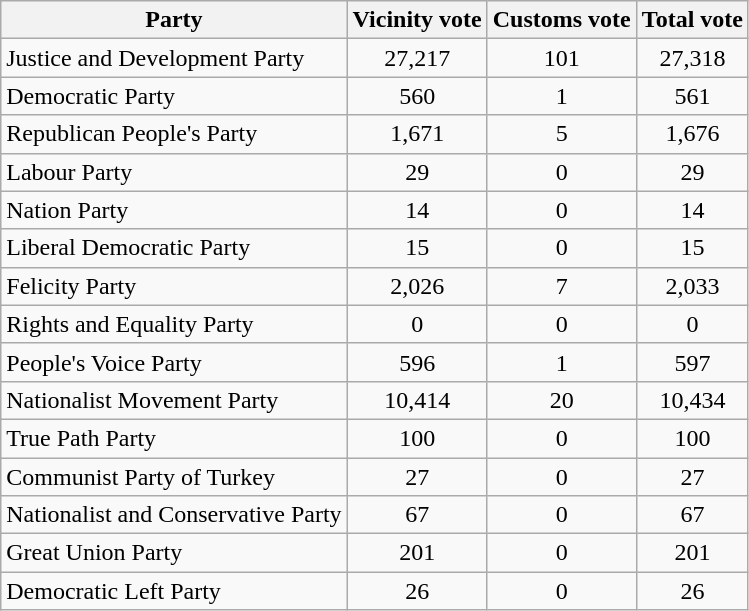<table class="wikitable sortable">
<tr>
<th style="text-align:center;">Party</th>
<th style="text-align:center;">Vicinity vote</th>
<th style="text-align:center;">Customs vote</th>
<th style="text-align:center;">Total vote</th>
</tr>
<tr>
<td>Justice and Development Party</td>
<td style="text-align:center;">27,217</td>
<td style="text-align:center;">101</td>
<td style="text-align:center;">27,318</td>
</tr>
<tr>
<td>Democratic Party</td>
<td style="text-align:center;">560</td>
<td style="text-align:center;">1</td>
<td style="text-align:center;">561</td>
</tr>
<tr>
<td>Republican People's Party</td>
<td style="text-align:center;">1,671</td>
<td style="text-align:center;">5</td>
<td style="text-align:center;">1,676</td>
</tr>
<tr>
<td>Labour Party</td>
<td style="text-align:center;">29</td>
<td style="text-align:center;">0</td>
<td style="text-align:center;">29</td>
</tr>
<tr>
<td>Nation Party</td>
<td style="text-align:center;">14</td>
<td style="text-align:center;">0</td>
<td style="text-align:center;">14</td>
</tr>
<tr>
<td>Liberal Democratic Party</td>
<td style="text-align:center;">15</td>
<td style="text-align:center;">0</td>
<td style="text-align:center;">15</td>
</tr>
<tr>
<td>Felicity Party</td>
<td style="text-align:center;">2,026</td>
<td style="text-align:center;">7</td>
<td style="text-align:center;">2,033</td>
</tr>
<tr>
<td>Rights and Equality Party</td>
<td style="text-align:center;">0</td>
<td style="text-align:center;">0</td>
<td style="text-align:center;">0</td>
</tr>
<tr>
<td>People's Voice Party</td>
<td style="text-align:center;">596</td>
<td style="text-align:center;">1</td>
<td style="text-align:center;">597</td>
</tr>
<tr>
<td>Nationalist Movement Party</td>
<td style="text-align:center;">10,414</td>
<td style="text-align:center;">20</td>
<td style="text-align:center;">10,434</td>
</tr>
<tr>
<td>True Path Party</td>
<td style="text-align:center;">100</td>
<td style="text-align:center;">0</td>
<td style="text-align:center;">100</td>
</tr>
<tr>
<td>Communist Party of Turkey</td>
<td style="text-align:center;">27</td>
<td style="text-align:center;">0</td>
<td style="text-align:center;">27</td>
</tr>
<tr>
<td>Nationalist and Conservative Party</td>
<td style="text-align:center;">67</td>
<td style="text-align:center;">0</td>
<td style="text-align:center;">67</td>
</tr>
<tr>
<td>Great Union Party</td>
<td style="text-align:center;">201</td>
<td style="text-align:center;">0</td>
<td style="text-align:center;">201</td>
</tr>
<tr>
<td>Democratic Left Party</td>
<td style="text-align:center;">26</td>
<td style="text-align:center;">0</td>
<td style="text-align:center;">26</td>
</tr>
</table>
